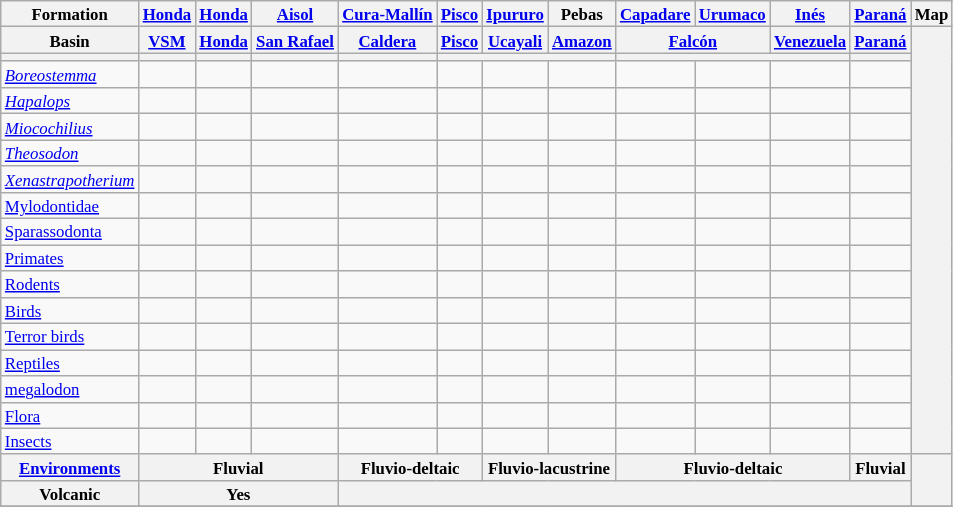<table class="wikitable" style="font-size: 70%">
<tr>
<th>Formation</th>
<th><a href='#'>Honda</a></th>
<th><a href='#'>Honda</a></th>
<th><a href='#'>Aisol</a></th>
<th><a href='#'>Cura-Mallín</a></th>
<th><a href='#'>Pisco</a></th>
<th><a href='#'>Ipururo</a></th>
<th>Pebas</th>
<th><a href='#'>Capadare</a></th>
<th><a href='#'>Urumaco</a></th>
<th><a href='#'>Inés</a></th>
<th><a href='#'>Paraná</a></th>
<th>Map</th>
</tr>
<tr>
<th>Basin</th>
<th><a href='#'>VSM</a></th>
<th><a href='#'>Honda</a></th>
<th><a href='#'>San Rafael</a></th>
<th><a href='#'>Caldera</a></th>
<th><a href='#'>Pisco</a></th>
<th><a href='#'>Ucayali</a></th>
<th><a href='#'>Amazon</a></th>
<th colspan=2><a href='#'>Falcón</a></th>
<th><a href='#'>Venezuela</a></th>
<th><a href='#'>Paraná</a></th>
<th align=center rowspan=17></th>
</tr>
<tr>
<th></th>
<th></th>
<th></th>
<th></th>
<th></th>
<th colspan=3></th>
<th colspan=3></th>
<th></th>
</tr>
<tr>
<td><em><a href='#'>Boreostemma</a></em></td>
<td align=center></td>
<td align=center></td>
<td align=center></td>
<td align=center></td>
<td align=center></td>
<td align=center></td>
<td align=center></td>
<td align=center></td>
<td align=center></td>
<td align=center></td>
<td></td>
</tr>
<tr>
<td><em><a href='#'>Hapalops</a></em></td>
<td align=center></td>
<td align=center></td>
<td align=center></td>
<td align=center></td>
<td align=center></td>
<td align=center></td>
<td align=center></td>
<td align=center></td>
<td align=center></td>
<td align=center></td>
<td></td>
</tr>
<tr>
<td><em><a href='#'>Miocochilius</a></em></td>
<td align=center></td>
<td align=center></td>
<td align=center></td>
<td align=center></td>
<td align=center></td>
<td align=center></td>
<td align=center></td>
<td align=center></td>
<td align=center></td>
<td align=center></td>
<td></td>
</tr>
<tr>
<td><em><a href='#'>Theosodon</a></em></td>
<td align=center></td>
<td align=center></td>
<td align=center></td>
<td align=center></td>
<td align=center></td>
<td align=center></td>
<td align=center></td>
<td align=center></td>
<td align=center></td>
<td align=center></td>
<td></td>
</tr>
<tr>
<td><em><a href='#'>Xenastrapotherium</a></em></td>
<td align=center></td>
<td align=center></td>
<td align=center></td>
<td align=center></td>
<td align=center></td>
<td align=center></td>
<td align=center></td>
<td align=center></td>
<td align=center></td>
<td align=center></td>
<td></td>
</tr>
<tr>
<td><a href='#'>Mylodontidae</a></td>
<td align=center></td>
<td align=center></td>
<td align=center></td>
<td align=center></td>
<td align=center></td>
<td align=center></td>
<td align=center></td>
<td align=center></td>
<td align=center></td>
<td align=center></td>
<td></td>
</tr>
<tr>
<td><a href='#'>Sparassodonta</a></td>
<td align=center></td>
<td align=center></td>
<td align=center></td>
<td align=center></td>
<td align=center></td>
<td align=center></td>
<td align=center></td>
<td align=center></td>
<td align=center></td>
<td align=center></td>
<td></td>
</tr>
<tr>
<td><a href='#'>Primates</a></td>
<td align=center></td>
<td align=center></td>
<td align=center></td>
<td align=center></td>
<td align=center></td>
<td align=center></td>
<td align=center></td>
<td align=center></td>
<td align=center></td>
<td align=center></td>
<td align=center></td>
</tr>
<tr>
<td><a href='#'>Rodents</a></td>
<td align=center></td>
<td align=center></td>
<td align=center></td>
<td align=center></td>
<td align=center></td>
<td align=center></td>
<td align=center></td>
<td align=center></td>
<td align=center></td>
<td align=center></td>
<td align=center></td>
</tr>
<tr>
<td><a href='#'>Birds</a></td>
<td align=center></td>
<td align=center></td>
<td align=center></td>
<td align=center></td>
<td align=center></td>
<td align=center></td>
<td align=center></td>
<td align=center></td>
<td align=center></td>
<td align=center></td>
<td></td>
</tr>
<tr>
<td><a href='#'>Terror birds</a></td>
<td align=center></td>
<td align=center></td>
<td align=center></td>
<td align=center></td>
<td align=center></td>
<td align=center></td>
<td align=center></td>
<td align=center></td>
<td align=center></td>
<td align=center></td>
<td align=center></td>
</tr>
<tr>
<td><a href='#'>Reptiles</a></td>
<td align=center></td>
<td align=center></td>
<td align=center></td>
<td align=center></td>
<td align=center></td>
<td align=center></td>
<td align=center></td>
<td align=center></td>
<td align=center></td>
<td align=center></td>
<td align=center></td>
</tr>
<tr>
<td><a href='#'>megalodon</a></td>
<td align=center></td>
<td align=center></td>
<td align=center></td>
<td align=center></td>
<td align=center></td>
<td align=center></td>
<td align=center></td>
<td align=center></td>
<td align=center></td>
<td align=center></td>
<td align=center></td>
</tr>
<tr>
<td><a href='#'>Flora</a></td>
<td align=center></td>
<td align=center></td>
<td align=center></td>
<td align=center></td>
<td align=center></td>
<td align=center></td>
<td align=center></td>
<td align=center></td>
<td align=center></td>
<td align=center></td>
<td align=center></td>
</tr>
<tr>
<td><a href='#'>Insects</a></td>
<td align=center></td>
<td align=center></td>
<td align=center></td>
<td align=center></td>
<td align=center></td>
<td align=center></td>
<td align=center></td>
<td align=center></td>
<td align=center></td>
<td align=center></td>
<td align=center></td>
</tr>
<tr>
<th><a href='#'>Environments</a></th>
<th colspan=3>Fluvial</th>
<th colspan=2>Fluvio-deltaic</th>
<th colspan=2>Fluvio-lacustrine</th>
<th colspan=3>Fluvio-deltaic</th>
<th>Fluvial</th>
<th rowspan=2 align=left><br><br></th>
</tr>
<tr>
<th>Volcanic</th>
<th colspan=3>Yes</th>
<th colspan=8></th>
</tr>
<tr>
</tr>
</table>
